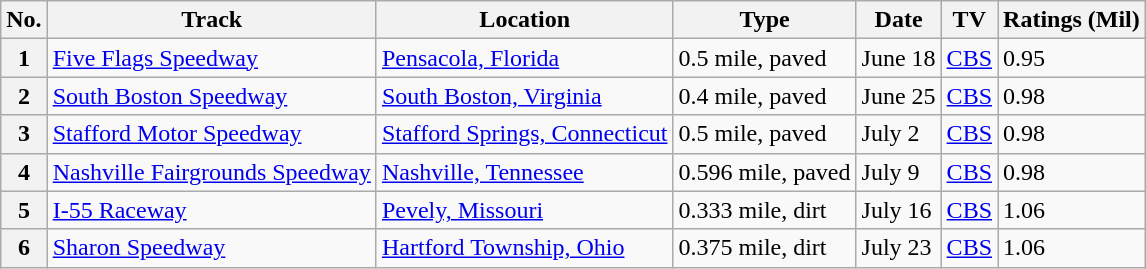<table class="wikitable">
<tr>
<th>No.</th>
<th>Track</th>
<th>Location</th>
<th>Type</th>
<th>Date</th>
<th>TV</th>
<th>Ratings (Mil)</th>
</tr>
<tr>
<th>1</th>
<td><a href='#'>Five Flags Speedway</a></td>
<td><a href='#'>Pensacola, Florida</a></td>
<td>0.5 mile, paved</td>
<td>June 18</td>
<td><a href='#'>CBS</a></td>
<td>0.95</td>
</tr>
<tr>
<th>2</th>
<td><a href='#'>South Boston Speedway</a></td>
<td><a href='#'>South Boston, Virginia</a></td>
<td>0.4 mile, paved</td>
<td>June 25</td>
<td><a href='#'>CBS</a></td>
<td>0.98</td>
</tr>
<tr>
<th>3</th>
<td><a href='#'>Stafford Motor Speedway</a></td>
<td><a href='#'>Stafford Springs, Connecticut</a></td>
<td>0.5 mile, paved</td>
<td>July 2</td>
<td><a href='#'>CBS</a></td>
<td>0.98</td>
</tr>
<tr>
<th>4</th>
<td><a href='#'>Nashville Fairgrounds Speedway</a></td>
<td><a href='#'>Nashville, Tennessee</a></td>
<td>0.596 mile, paved</td>
<td>July 9</td>
<td><a href='#'>CBS</a></td>
<td>0.98</td>
</tr>
<tr>
<th>5</th>
<td><a href='#'>I-55 Raceway</a></td>
<td><a href='#'>Pevely, Missouri</a></td>
<td>0.333 mile, dirt</td>
<td>July 16</td>
<td><a href='#'>CBS</a></td>
<td>1.06</td>
</tr>
<tr>
<th>6</th>
<td><a href='#'>Sharon Speedway</a></td>
<td><a href='#'>Hartford Township, Ohio</a></td>
<td>0.375 mile, dirt</td>
<td>July 23</td>
<td><a href='#'>CBS</a></td>
<td>1.06</td>
</tr>
</table>
